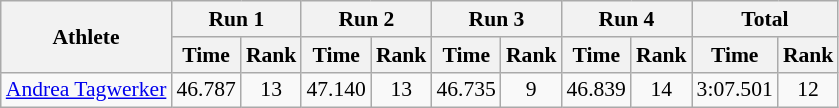<table class="wikitable" border="1" style="font-size:90%">
<tr>
<th rowspan="2">Athlete</th>
<th colspan="2">Run 1</th>
<th colspan="2">Run 2</th>
<th colspan="2">Run 3</th>
<th colspan="2">Run 4</th>
<th colspan="2">Total</th>
</tr>
<tr>
<th>Time</th>
<th>Rank</th>
<th>Time</th>
<th>Rank</th>
<th>Time</th>
<th>Rank</th>
<th>Time</th>
<th>Rank</th>
<th>Time</th>
<th>Rank</th>
</tr>
<tr>
<td><a href='#'>Andrea Tagwerker</a></td>
<td align="center">46.787</td>
<td align="center">13</td>
<td align="center">47.140</td>
<td align="center">13</td>
<td align="center">46.735</td>
<td align="center">9</td>
<td align="center">46.839</td>
<td align="center">14</td>
<td align="center">3:07.501</td>
<td align="center">12</td>
</tr>
</table>
